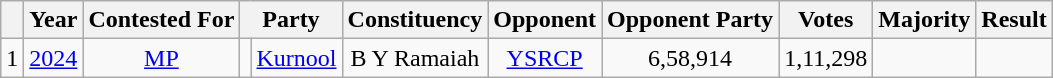<table class="wikitable">
<tr>
<th></th>
<th>Year</th>
<th>Contested For</th>
<th colspan="2">Party</th>
<th>Constituency</th>
<th>Opponent</th>
<th>Opponent Party</th>
<th>Votes</th>
<th>Majority</th>
<th>Result</th>
</tr>
<tr style="text-align: center;">
<td>1</td>
<td><a href='#'>2024</a></td>
<td><a href='#'>MP</a></td>
<td></td>
<td><a href='#'>Kurnool</a></td>
<td>B Y Ramaiah</td>
<td><a href='#'>YSRCP</a></td>
<td>6,58,914</td>
<td>1,11,298</td>
<td></td>
</tr>
</table>
